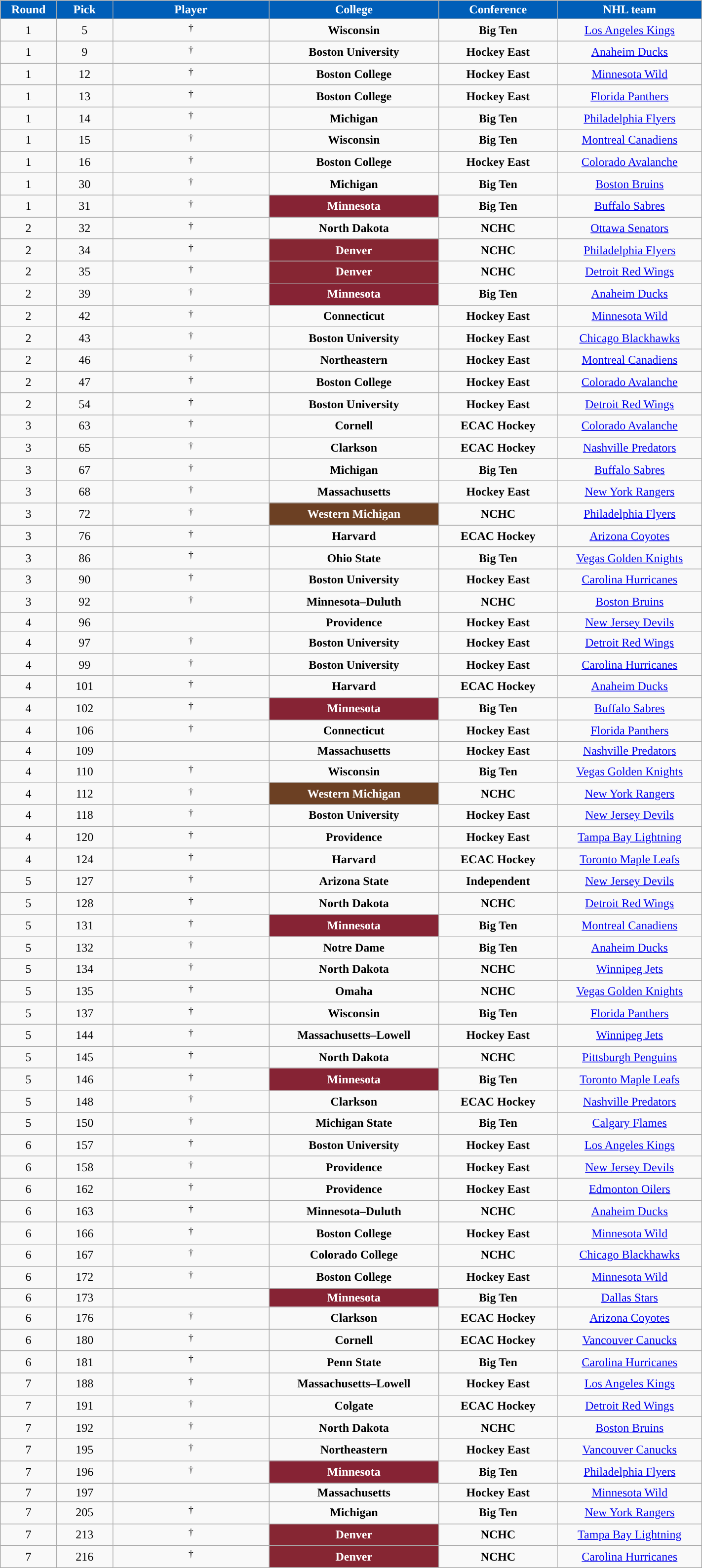<table class="wikitable sortable" width="75%">
<tr>
<th style="color:white; background-color:#005EB8; width: 4em;">Round</th>
<th style="color:white; background-color:#005EB8; width: 4em;">Pick</th>
<th style="color:white; background-color:#005EB8; width: 12em;">Player</th>
<th style="color:white; background-color:#005EB8; width: 13em;">College</th>
<th style="color:white; background-color:#005EB8; width: 9em;">Conference</th>
<th style="color:white; background-color:#005EB8; width: 11em;">NHL team</th>
</tr>
<tr align="center" bgcolor="">
<td>1</td>
<td>5</td>
<td> <sup>†</sup></td>
<td><strong>Wisconsin</strong></td>
<td><strong>Big Ten</strong></td>
<td><a href='#'>Los Angeles Kings</a></td>
</tr>
<tr align="center" bgcolor="">
<td>1</td>
<td>9</td>
<td> <sup>†</sup></td>
<td><strong>Boston University</strong></td>
<td><strong>Hockey East</strong></td>
<td><a href='#'>Anaheim Ducks</a></td>
</tr>
<tr align="center" bgcolor="">
<td>1</td>
<td>12</td>
<td> <sup>†</sup></td>
<td><strong>Boston College</strong></td>
<td><strong>Hockey East</strong></td>
<td><a href='#'>Minnesota Wild</a></td>
</tr>
<tr align="center" bgcolor="">
<td>1</td>
<td>13</td>
<td> <sup>†</sup></td>
<td><strong>Boston College</strong></td>
<td><strong>Hockey East</strong></td>
<td><a href='#'>Florida Panthers</a></td>
</tr>
<tr align="center" bgcolor="">
<td>1</td>
<td>14</td>
<td> <sup>†</sup></td>
<td><strong>Michigan</strong></td>
<td><strong>Big Ten</strong></td>
<td><a href='#'>Philadelphia Flyers</a></td>
</tr>
<tr align="center" bgcolor="">
<td>1</td>
<td>15</td>
<td> <sup>†</sup></td>
<td><strong>Wisconsin</strong></td>
<td><strong>Big Ten</strong></td>
<td><a href='#'>Montreal Canadiens</a></td>
</tr>
<tr align="center" bgcolor="">
<td>1</td>
<td>16</td>
<td> <sup>†</sup></td>
<td><strong>Boston College</strong></td>
<td><strong>Hockey East</strong></td>
<td><a href='#'>Colorado Avalanche</a></td>
</tr>
<tr align="center" bgcolor="">
<td>1</td>
<td>30</td>
<td> <sup>†</sup></td>
<td><strong>Michigan</strong></td>
<td><strong>Big Ten</strong></td>
<td><a href='#'>Boston Bruins</a></td>
</tr>
<tr align="center" bgcolor="">
<td>1</td>
<td>31</td>
<td> <sup>†</sup></td>
<td style="color:white; background:#862334; "><strong>Minnesota</strong></td>
<td><strong>Big Ten</strong></td>
<td><a href='#'>Buffalo Sabres</a></td>
</tr>
<tr align="center" bgcolor="">
<td>2</td>
<td>32</td>
<td> <sup>†</sup></td>
<td><strong>North Dakota</strong></td>
<td><strong>NCHC</strong></td>
<td><a href='#'>Ottawa Senators</a></td>
</tr>
<tr align="center" bgcolor="">
<td>2</td>
<td>34</td>
<td> <sup>†</sup></td>
<td style="color:white; background:#862633; "><strong>Denver</strong></td>
<td><strong>NCHC</strong></td>
<td><a href='#'>Philadelphia Flyers</a></td>
</tr>
<tr align="center" bgcolor="">
<td>2</td>
<td>35</td>
<td> <sup>†</sup></td>
<td style="color:white; background:#862633; "><strong>Denver</strong></td>
<td><strong>NCHC</strong></td>
<td><a href='#'>Detroit Red Wings</a></td>
</tr>
<tr align="center" bgcolor="">
<td>2</td>
<td>39</td>
<td> <sup>†</sup></td>
<td style="color:white; background:#862334; "><strong>Minnesota</strong></td>
<td><strong>Big Ten</strong></td>
<td><a href='#'>Anaheim Ducks</a></td>
</tr>
<tr align="center" bgcolor="">
<td>2</td>
<td>42</td>
<td> <sup>†</sup></td>
<td><strong>Connecticut</strong></td>
<td><strong>Hockey East</strong></td>
<td><a href='#'>Minnesota Wild</a></td>
</tr>
<tr align="center" bgcolor="">
<td>2</td>
<td>43</td>
<td> <sup>†</sup></td>
<td><strong>Boston University</strong></td>
<td><strong>Hockey East</strong></td>
<td><a href='#'>Chicago Blackhawks</a></td>
</tr>
<tr align="center" bgcolor="">
<td>2</td>
<td>46</td>
<td> <sup>†</sup></td>
<td><strong>Northeastern</strong></td>
<td><strong>Hockey East</strong></td>
<td><a href='#'>Montreal Canadiens</a></td>
</tr>
<tr align="center" bgcolor="">
<td>2</td>
<td>47</td>
<td> <sup>†</sup></td>
<td><strong>Boston College</strong></td>
<td><strong>Hockey East</strong></td>
<td><a href='#'>Colorado Avalanche</a></td>
</tr>
<tr align="center" bgcolor="">
<td>2</td>
<td>54</td>
<td> <sup>†</sup></td>
<td><strong>Boston University</strong></td>
<td><strong>Hockey East</strong></td>
<td><a href='#'>Detroit Red Wings</a></td>
</tr>
<tr align="center" bgcolor="">
<td>3</td>
<td>63</td>
<td> <sup>†</sup></td>
<td><strong>Cornell</strong></td>
<td><strong>ECAC Hockey</strong></td>
<td><a href='#'>Colorado Avalanche</a></td>
</tr>
<tr align="center" bgcolor="">
<td>3</td>
<td>65</td>
<td> <sup>†</sup></td>
<td><strong>Clarkson</strong></td>
<td><strong>ECAC Hockey</strong></td>
<td><a href='#'>Nashville Predators</a></td>
</tr>
<tr align="center" bgcolor="">
<td>3</td>
<td>67</td>
<td> <sup>†</sup></td>
<td><strong>Michigan</strong></td>
<td><strong>Big Ten</strong></td>
<td><a href='#'>Buffalo Sabres</a></td>
</tr>
<tr align="center" bgcolor="">
<td>3</td>
<td>68</td>
<td> <sup>†</sup></td>
<td><strong>Massachusetts</strong></td>
<td><strong>Hockey East</strong></td>
<td><a href='#'>New York Rangers</a></td>
</tr>
<tr align="center" bgcolor="">
<td>3</td>
<td>72</td>
<td> <sup>†</sup></td>
<td style="color:white; background:#6C4023; "><strong>Western Michigan</strong></td>
<td><strong>NCHC</strong></td>
<td><a href='#'>Philadelphia Flyers</a></td>
</tr>
<tr align="center" bgcolor="">
<td>3</td>
<td>76</td>
<td> <sup>†</sup></td>
<td><strong>Harvard</strong></td>
<td><strong>ECAC Hockey</strong></td>
<td><a href='#'>Arizona Coyotes</a></td>
</tr>
<tr align="center" bgcolor="">
<td>3</td>
<td>86</td>
<td> <sup>†</sup></td>
<td><strong>Ohio State</strong></td>
<td><strong>Big Ten</strong></td>
<td><a href='#'>Vegas Golden Knights</a></td>
</tr>
<tr align="center" bgcolor="">
<td>3</td>
<td>90</td>
<td> <sup>†</sup></td>
<td><strong>Boston University</strong></td>
<td><strong>Hockey East</strong></td>
<td><a href='#'>Carolina Hurricanes</a></td>
</tr>
<tr align="center" bgcolor="">
<td>3</td>
<td>92</td>
<td> <sup>†</sup></td>
<td><strong>Minnesota–Duluth</strong></td>
<td><strong>NCHC</strong></td>
<td><a href='#'>Boston Bruins</a></td>
</tr>
<tr align="center" bgcolor="">
<td>4</td>
<td>96</td>
<td></td>
<td><strong>Providence</strong></td>
<td><strong>Hockey East</strong></td>
<td><a href='#'>New Jersey Devils</a></td>
</tr>
<tr align="center" bgcolor="">
<td>4</td>
<td>97</td>
<td> <sup>†</sup></td>
<td><strong>Boston University</strong></td>
<td><strong>Hockey East</strong></td>
<td><a href='#'>Detroit Red Wings</a></td>
</tr>
<tr align="center" bgcolor="">
<td>4</td>
<td>99</td>
<td> <sup>†</sup></td>
<td><strong>Boston University</strong></td>
<td><strong>Hockey East</strong></td>
<td><a href='#'>Carolina Hurricanes</a></td>
</tr>
<tr align="center" bgcolor="">
<td>4</td>
<td>101</td>
<td> <sup>†</sup></td>
<td><strong>Harvard</strong></td>
<td><strong>ECAC Hockey</strong></td>
<td><a href='#'>Anaheim Ducks</a></td>
</tr>
<tr align="center" bgcolor="">
<td>4</td>
<td>102</td>
<td> <sup>†</sup></td>
<td style="color:white; background:#862334; "><strong>Minnesota</strong></td>
<td><strong>Big Ten</strong></td>
<td><a href='#'>Buffalo Sabres</a></td>
</tr>
<tr align="center" bgcolor="">
<td>4</td>
<td>106</td>
<td> <sup>†</sup></td>
<td><strong>Connecticut</strong></td>
<td><strong>Hockey East</strong></td>
<td><a href='#'>Florida Panthers</a></td>
</tr>
<tr align="center" bgcolor="">
<td>4</td>
<td>109</td>
<td></td>
<td><strong>Massachusetts</strong></td>
<td><strong>Hockey East</strong></td>
<td><a href='#'>Nashville Predators</a></td>
</tr>
<tr align="center" bgcolor="">
<td>4</td>
<td>110</td>
<td> <sup>†</sup></td>
<td><strong>Wisconsin</strong></td>
<td><strong>Big Ten</strong></td>
<td><a href='#'>Vegas Golden Knights</a></td>
</tr>
<tr align="center" bgcolor="">
<td>4</td>
<td>112</td>
<td> <sup>†</sup></td>
<td style="color:white; background:#6C4023; "><strong>Western Michigan</strong></td>
<td><strong>NCHC</strong></td>
<td><a href='#'>New York Rangers</a></td>
</tr>
<tr align="center" bgcolor="">
<td>4</td>
<td>118</td>
<td> <sup>†</sup></td>
<td><strong>Boston University</strong></td>
<td><strong>Hockey East</strong></td>
<td><a href='#'>New Jersey Devils</a></td>
</tr>
<tr align="center" bgcolor="">
<td>4</td>
<td>120</td>
<td> <sup>†</sup></td>
<td><strong>Providence</strong></td>
<td><strong>Hockey East</strong></td>
<td><a href='#'>Tampa Bay Lightning</a></td>
</tr>
<tr align="center" bgcolor="">
<td>4</td>
<td>124</td>
<td> <sup>†</sup></td>
<td><strong>Harvard</strong></td>
<td><strong>ECAC Hockey</strong></td>
<td><a href='#'>Toronto Maple Leafs</a></td>
</tr>
<tr align="center" bgcolor="">
<td>5</td>
<td>127</td>
<td> <sup>†</sup></td>
<td><strong>Arizona State</strong></td>
<td><strong>Independent</strong></td>
<td><a href='#'>New Jersey Devils</a></td>
</tr>
<tr align="center" bgcolor="">
<td>5</td>
<td>128</td>
<td> <sup>†</sup></td>
<td><strong>North Dakota</strong></td>
<td><strong>NCHC</strong></td>
<td><a href='#'>Detroit Red Wings</a></td>
</tr>
<tr align="center" bgcolor="">
<td>5</td>
<td>131</td>
<td> <sup>†</sup></td>
<td style="color:white; background:#862334; "><strong>Minnesota</strong></td>
<td><strong>Big Ten</strong></td>
<td><a href='#'>Montreal Canadiens</a></td>
</tr>
<tr align="center" bgcolor="">
<td>5</td>
<td>132</td>
<td> <sup>†</sup></td>
<td><strong>Notre Dame</strong></td>
<td><strong>Big Ten</strong></td>
<td><a href='#'>Anaheim Ducks</a></td>
</tr>
<tr align="center" bgcolor="">
<td>5</td>
<td>134</td>
<td> <sup>†</sup></td>
<td><strong>North Dakota</strong></td>
<td><strong>NCHC</strong></td>
<td><a href='#'>Winnipeg Jets</a></td>
</tr>
<tr align="center" bgcolor="">
<td>5</td>
<td>135</td>
<td> <sup>†</sup></td>
<td><strong>Omaha</strong></td>
<td><strong>NCHC</strong></td>
<td><a href='#'>Vegas Golden Knights</a></td>
</tr>
<tr align="center" bgcolor="">
<td>5</td>
<td>137</td>
<td> <sup>†</sup></td>
<td><strong>Wisconsin</strong></td>
<td><strong>Big Ten</strong></td>
<td><a href='#'>Florida Panthers</a></td>
</tr>
<tr align="center" bgcolor="">
<td>5</td>
<td>144</td>
<td> <sup>†</sup></td>
<td><strong>Massachusetts–Lowell</strong></td>
<td><strong>Hockey East</strong></td>
<td><a href='#'>Winnipeg Jets</a></td>
</tr>
<tr align="center" bgcolor="">
<td>5</td>
<td>145</td>
<td> <sup>†</sup></td>
<td><strong>North Dakota</strong></td>
<td><strong>NCHC</strong></td>
<td><a href='#'>Pittsburgh Penguins</a></td>
</tr>
<tr align="center" bgcolor="">
<td>5</td>
<td>146</td>
<td> <sup>†</sup></td>
<td style="color:white; background:#862334; "><strong>Minnesota</strong></td>
<td><strong>Big Ten</strong></td>
<td><a href='#'>Toronto Maple Leafs</a></td>
</tr>
<tr align="center" bgcolor="">
<td>5</td>
<td>148</td>
<td> <sup>†</sup></td>
<td><strong>Clarkson</strong></td>
<td><strong>ECAC Hockey</strong></td>
<td><a href='#'>Nashville Predators</a></td>
</tr>
<tr align="center" bgcolor="">
<td>5</td>
<td>150</td>
<td> <sup>†</sup></td>
<td><strong>Michigan State</strong></td>
<td><strong>Big Ten</strong></td>
<td><a href='#'>Calgary Flames</a></td>
</tr>
<tr align="center" bgcolor="">
<td>6</td>
<td>157</td>
<td> <sup>†</sup></td>
<td><strong>Boston University</strong></td>
<td><strong>Hockey East</strong></td>
<td><a href='#'>Los Angeles Kings</a></td>
</tr>
<tr align="center" bgcolor="">
<td>6</td>
<td>158</td>
<td> <sup>†</sup></td>
<td><strong>Providence</strong></td>
<td><strong>Hockey East</strong></td>
<td><a href='#'>New Jersey Devils</a></td>
</tr>
<tr align="center" bgcolor="">
<td>6</td>
<td>162</td>
<td> <sup>†</sup></td>
<td><strong>Providence</strong></td>
<td><strong>Hockey East</strong></td>
<td><a href='#'>Edmonton Oilers</a></td>
</tr>
<tr align="center" bgcolor="">
<td>6</td>
<td>163</td>
<td> <sup>†</sup></td>
<td><strong>Minnesota–Duluth</strong></td>
<td><strong>NCHC</strong></td>
<td><a href='#'>Anaheim Ducks</a></td>
</tr>
<tr align="center" bgcolor="">
<td>6</td>
<td>166</td>
<td> <sup>†</sup></td>
<td><strong>Boston College</strong></td>
<td><strong>Hockey East</strong></td>
<td><a href='#'>Minnesota Wild</a></td>
</tr>
<tr align="center" bgcolor="">
<td>6</td>
<td>167</td>
<td> <sup>†</sup></td>
<td><strong>Colorado College</strong></td>
<td><strong>NCHC</strong></td>
<td><a href='#'>Chicago Blackhawks</a></td>
</tr>
<tr align="center" bgcolor="">
<td>6</td>
<td>172</td>
<td> <sup>†</sup></td>
<td><strong>Boston College</strong></td>
<td><strong>Hockey East</strong></td>
<td><a href='#'>Minnesota Wild</a></td>
</tr>
<tr align="center" bgcolor="">
<td>6</td>
<td>173</td>
<td></td>
<td style="color:white; background:#862334; "><strong>Minnesota</strong></td>
<td><strong>Big Ten</strong></td>
<td><a href='#'>Dallas Stars</a></td>
</tr>
<tr align="center" bgcolor="">
<td>6</td>
<td>176</td>
<td> <sup>†</sup></td>
<td><strong>Clarkson</strong></td>
<td><strong>ECAC Hockey</strong></td>
<td><a href='#'>Arizona Coyotes</a></td>
</tr>
<tr align="center" bgcolor="">
<td>6</td>
<td>180</td>
<td> <sup>†</sup></td>
<td><strong>Cornell</strong></td>
<td><strong>ECAC Hockey</strong></td>
<td><a href='#'>Vancouver Canucks</a></td>
</tr>
<tr align="center" bgcolor="">
<td>6</td>
<td>181</td>
<td> <sup>†</sup></td>
<td><strong>Penn State</strong></td>
<td><strong>Big Ten</strong></td>
<td><a href='#'>Carolina Hurricanes</a></td>
</tr>
<tr align="center" bgcolor="">
<td>7</td>
<td>188</td>
<td> <sup>†</sup></td>
<td><strong>Massachusetts–Lowell</strong></td>
<td><strong>Hockey East</strong></td>
<td><a href='#'>Los Angeles Kings</a></td>
</tr>
<tr align="center" bgcolor="">
<td>7</td>
<td>191</td>
<td> <sup>†</sup></td>
<td><strong>Colgate</strong></td>
<td><strong>ECAC Hockey</strong></td>
<td><a href='#'>Detroit Red Wings</a></td>
</tr>
<tr align="center" bgcolor="">
<td>7</td>
<td>192</td>
<td> <sup>†</sup></td>
<td><strong>North Dakota</strong></td>
<td><strong>NCHC</strong></td>
<td><a href='#'>Boston Bruins</a></td>
</tr>
<tr align="center" bgcolor="">
<td>7</td>
<td>195</td>
<td> <sup>†</sup></td>
<td><strong>Northeastern</strong></td>
<td><strong>Hockey East</strong></td>
<td><a href='#'>Vancouver Canucks</a></td>
</tr>
<tr align="center" bgcolor="">
<td>7</td>
<td>196</td>
<td> <sup>†</sup></td>
<td style="color:white; background:#862334; "><strong>Minnesota</strong></td>
<td><strong>Big Ten</strong></td>
<td><a href='#'>Philadelphia Flyers</a></td>
</tr>
<tr align="center" bgcolor="">
<td>7</td>
<td>197</td>
<td></td>
<td><strong>Massachusetts</strong></td>
<td><strong>Hockey East</strong></td>
<td><a href='#'>Minnesota Wild</a></td>
</tr>
<tr align="center" bgcolor="">
<td>7</td>
<td>205</td>
<td> <sup>†</sup></td>
<td><strong>Michigan</strong></td>
<td><strong>Big Ten</strong></td>
<td><a href='#'>New York Rangers</a></td>
</tr>
<tr align="center" bgcolor="">
<td>7</td>
<td>213</td>
<td> <sup>†</sup></td>
<td style="color:white; background:#862633; "><strong>Denver</strong></td>
<td><strong>NCHC</strong></td>
<td><a href='#'>Tampa Bay Lightning</a></td>
</tr>
<tr align="center" bgcolor="">
<td>7</td>
<td>216</td>
<td> <sup>†</sup></td>
<td style="color:white; background:#862633; "><strong>Denver</strong></td>
<td><strong>NCHC</strong></td>
<td><a href='#'>Carolina Hurricanes</a></td>
</tr>
</table>
